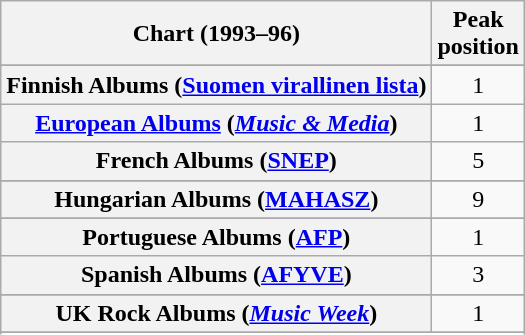<table class="wikitable sortable plainrowheaders" style="text-align:center">
<tr>
<th scope="col">Chart (1993–96)</th>
<th scope="col">Peak<br>position</th>
</tr>
<tr>
</tr>
<tr>
</tr>
<tr>
</tr>
<tr>
</tr>
<tr>
</tr>
<tr>
<th scope="row">Finnish Albums (<a href='#'>Suomen virallinen lista</a>)</th>
<td>1</td>
</tr>
<tr>
<th scope="row"><a href='#'>European Albums</a> (<em><a href='#'>Music & Media</a></em>)</th>
<td>1</td>
</tr>
<tr>
<th scope="row">French Albums (<a href='#'>SNEP</a>)</th>
<td>5</td>
</tr>
<tr>
</tr>
<tr>
<th scope="row">Hungarian Albums (<a href='#'>MAHASZ</a>)</th>
<td>9</td>
</tr>
<tr>
</tr>
<tr>
</tr>
<tr>
<th scope="row">Portuguese Albums (<a href='#'>AFP</a>)</th>
<td>1</td>
</tr>
<tr>
<th scope="row">Spanish Albums (<a href='#'>AFYVE</a>)</th>
<td align="center">3</td>
</tr>
<tr>
</tr>
<tr>
</tr>
<tr>
</tr>
<tr>
<th scope="row">UK Rock Albums (<em><a href='#'>Music Week</a></em>)</th>
<td>1</td>
</tr>
<tr>
</tr>
<tr>
</tr>
</table>
